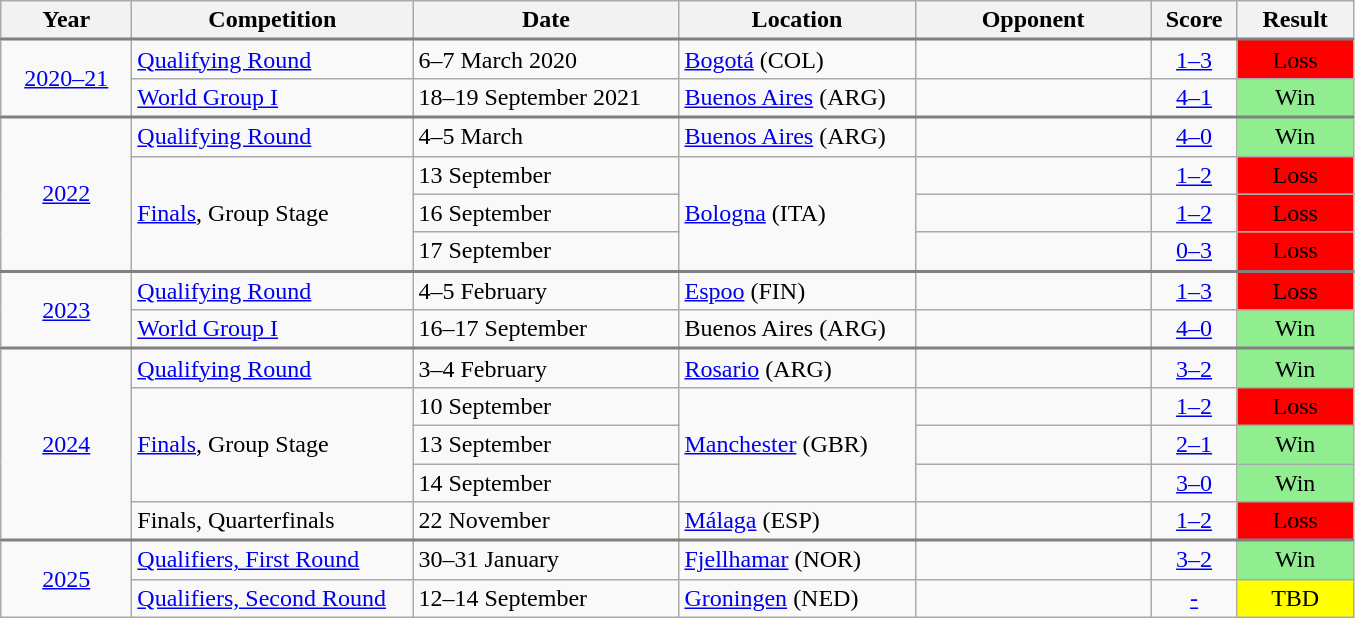<table class="wikitable collapsible collapsed">
<tr>
<th width="80">Year</th>
<th width="180">Competition</th>
<th width="170">Date</th>
<th width="150">Location</th>
<th width="150">Opponent</th>
<th width="50">Score</th>
<th width="70">Result</th>
</tr>
<tr style="border-top:2px solid gray;">
<td align="center" rowspan="2"><a href='#'>2020–21</a></td>
<td><a href='#'>Qualifying Round</a></td>
<td>6–7 March 2020</td>
<td><a href='#'>Bogotá</a> (COL)</td>
<td></td>
<td align="center"><a href='#'>1–3</a></td>
<td align="center" bgcolor=red>Loss</td>
</tr>
<tr>
<td><a href='#'>World Group I</a></td>
<td>18–19 September 2021</td>
<td><a href='#'>Buenos Aires</a> (ARG)</td>
<td></td>
<td align="center"><a href='#'>4–1</a></td>
<td align="center" bgcolor=lightgreen>Win</td>
</tr>
<tr style="border-top:2px solid gray;">
<td align="center" rowspan="4"><a href='#'>2022</a></td>
<td><a href='#'>Qualifying Round</a></td>
<td>4–5 March</td>
<td><a href='#'>Buenos Aires</a> (ARG)</td>
<td></td>
<td align="center"><a href='#'>4–0</a></td>
<td align="center" bgcolor=lightgreen>Win</td>
</tr>
<tr>
<td rowspan=3><a href='#'>Finals</a>, Group Stage</td>
<td>13 September</td>
<td rowspan=3><a href='#'>Bologna</a> (ITA)</td>
<td></td>
<td align="center"><a href='#'>1–2</a></td>
<td align="center" bgcolor=red>Loss</td>
</tr>
<tr>
<td>16 September</td>
<td></td>
<td align="center"><a href='#'>1–2</a></td>
<td align="center" bgcolor=red>Loss</td>
</tr>
<tr>
<td>17 September</td>
<td></td>
<td align="center"><a href='#'>0–3</a></td>
<td align="center" bgcolor=red>Loss</td>
</tr>
<tr style="border-top:2px solid gray;">
<td align="center" rowspan="2"><a href='#'>2023</a></td>
<td><a href='#'>Qualifying Round</a></td>
<td>4–5 February</td>
<td><a href='#'>Espoo</a> (FIN)</td>
<td></td>
<td align="center"><a href='#'>1–3</a></td>
<td align="center" bgcolor=red>Loss</td>
</tr>
<tr>
<td><a href='#'>World Group I</a></td>
<td>16–17 September</td>
<td>Buenos Aires (ARG)</td>
<td></td>
<td align="center"><a href='#'>4–0</a></td>
<td align="center" bgcolor=lightgreen>Win</td>
</tr>
<tr style="border-top:2px solid gray;">
<td align="center" rowspan="5"><a href='#'>2024</a></td>
<td><a href='#'>Qualifying Round</a></td>
<td>3–4 February</td>
<td><a href='#'>Rosario</a> (ARG)</td>
<td></td>
<td align="center"><a href='#'>3–2</a></td>
<td align="center" bgcolor=lightgreen>Win</td>
</tr>
<tr>
<td rowspan=3><a href='#'>Finals</a>, Group Stage</td>
<td>10 September</td>
<td rowspan=3><a href='#'>Manchester</a> (GBR)</td>
<td></td>
<td align="center"><a href='#'>1–2</a></td>
<td align="center" bgcolor=red>Loss</td>
</tr>
<tr>
<td>13 September</td>
<td></td>
<td align="center"><a href='#'>2–1</a></td>
<td align="center" bgcolor=lightgreen>Win</td>
</tr>
<tr>
<td>14 September</td>
<td></td>
<td align="center"><a href='#'>3–0</a></td>
<td align="center" bgcolor=lightgreen>Win</td>
</tr>
<tr>
<td>Finals, Quarterfinals</td>
<td>22 November</td>
<td><a href='#'>Málaga</a> (ESP)</td>
<td></td>
<td align="center"><a href='#'>1–2</a></td>
<td align="center" bgcolor=red>Loss</td>
</tr>
<tr style="border-top:2px solid gray;">
<td align="center" rowspan=2><a href='#'>2025</a></td>
<td><a href='#'>Qualifiers, First Round</a></td>
<td>30–31 January</td>
<td><a href='#'>Fjellhamar</a> (NOR)</td>
<td></td>
<td align="center"><a href='#'>3–2</a></td>
<td align="center" bgcolor=lightgreen>Win</td>
</tr>
<tr>
<td><a href='#'>Qualifiers, Second Round</a></td>
<td>12–14 September</td>
<td><a href='#'>Groningen</a> (NED)</td>
<td></td>
<td align="center"><a href='#'>-</a></td>
<td align="center" bgcolor=yellow>TBD</td>
</tr>
</table>
